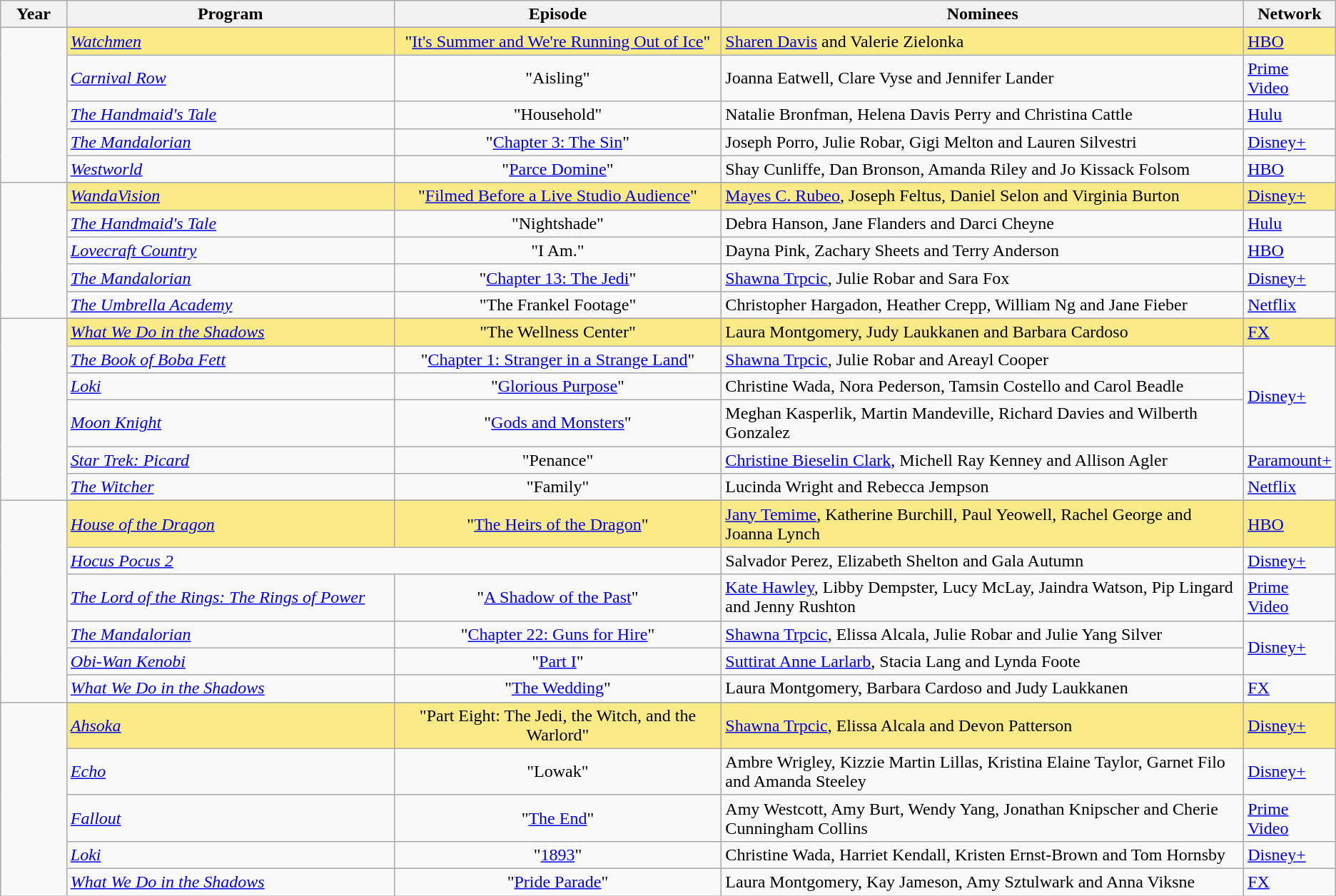<table class="wikitable">
<tr>
<th width="5%">Year</th>
<th width="25%">Program</th>
<th width="25%">Episode</th>
<th width="40%">Nominees</th>
<th width="5%">Network</th>
</tr>
<tr>
<td rowspan="6" style="text"=align:center;></td>
</tr>
<tr style="background:#FAEB86;">
<td><em><a href='#'>Watchmen</a></em></td>
<td align=center>"<a href='#'>It's Summer and We're Running Out of Ice</a>"</td>
<td><a href='#'>Sharen Davis</a> and Valerie Zielonka</td>
<td><a href='#'>HBO</a></td>
</tr>
<tr>
<td><em><a href='#'>Carnival Row</a></em></td>
<td align=center>"Aisling"</td>
<td>Joanna Eatwell, Clare Vyse and Jennifer Lander</td>
<td><a href='#'>Prime Video</a></td>
</tr>
<tr>
<td><em><a href='#'>The Handmaid's Tale</a></em></td>
<td align=center>"Household"</td>
<td>Natalie Bronfman, Helena Davis Perry and Christina Cattle</td>
<td><a href='#'>Hulu</a></td>
</tr>
<tr>
<td><em><a href='#'>The Mandalorian</a></em></td>
<td align=center>"<a href='#'>Chapter 3: The Sin</a>"</td>
<td>Joseph Porro, Julie Robar, Gigi Melton and Lauren Silvestri</td>
<td><a href='#'>Disney+</a></td>
</tr>
<tr>
<td><em><a href='#'>Westworld</a></em></td>
<td align=center>"<a href='#'>Parce Domine</a>"</td>
<td>Shay Cunliffe, Dan Bronson, Amanda Riley and Jo Kissack Folsom</td>
<td><a href='#'>HBO</a></td>
</tr>
<tr>
<td rowspan="6" style="text"=align:center;></td>
</tr>
<tr style="background:#FAEB86;">
<td><em><a href='#'>WandaVision</a></em></td>
<td align=center>"<a href='#'>Filmed Before a Live Studio Audience</a>"</td>
<td><a href='#'>Mayes C. Rubeo</a>, Joseph Feltus, Daniel Selon and Virginia Burton</td>
<td><a href='#'>Disney+</a></td>
</tr>
<tr>
<td><em><a href='#'>The Handmaid's Tale</a></em></td>
<td align=center>"Nightshade"</td>
<td>Debra Hanson, Jane Flanders and Darci Cheyne</td>
<td><a href='#'>Hulu</a></td>
</tr>
<tr>
<td><em><a href='#'>Lovecraft Country</a></em></td>
<td align=center>"I Am."</td>
<td>Dayna Pink, Zachary Sheets and Terry Anderson</td>
<td><a href='#'>HBO</a></td>
</tr>
<tr>
<td><em><a href='#'>The Mandalorian</a></em></td>
<td align=center>"<a href='#'>Chapter 13: The Jedi</a>"</td>
<td><a href='#'>Shawna Trpcic</a>, Julie Robar and Sara Fox</td>
<td><a href='#'>Disney+</a></td>
</tr>
<tr>
<td><em><a href='#'>The Umbrella Academy</a></em></td>
<td align=center>"The Frankel Footage"</td>
<td>Christopher Hargadon, Heather Crepp, William Ng and Jane Fieber</td>
<td><a href='#'>Netflix</a></td>
</tr>
<tr>
<td rowspan="7" style="text"=align:center;></td>
</tr>
<tr style="background:#FAEB86;">
<td><em><a href='#'>What We Do in the Shadows</a></em></td>
<td align=center>"The Wellness Center"</td>
<td>Laura Montgomery, Judy Laukkanen and Barbara Cardoso</td>
<td><a href='#'>FX</a></td>
</tr>
<tr>
<td><em><a href='#'>The Book of Boba Fett</a></em></td>
<td align=center>"<a href='#'>Chapter 1: Stranger in a Strange Land</a>"</td>
<td><a href='#'>Shawna Trpcic</a>, Julie Robar and Areayl Cooper</td>
<td rowspan=3><a href='#'>Disney+</a></td>
</tr>
<tr>
<td><em><a href='#'>Loki</a></em></td>
<td align=center>"<a href='#'>Glorious Purpose</a>"</td>
<td>Christine Wada, Nora Pederson, Tamsin Costello and Carol Beadle</td>
</tr>
<tr>
<td><em><a href='#'>Moon Knight</a></em></td>
<td align=center>"<a href='#'>Gods and Monsters</a>"</td>
<td>Meghan Kasperlik, Martin Mandeville, Richard Davies and Wilberth Gonzalez</td>
</tr>
<tr>
<td><em><a href='#'>Star Trek: Picard</a></em></td>
<td align=center>"Penance"</td>
<td><a href='#'>Christine Bieselin Clark</a>, Michell Ray Kenney and Allison Agler</td>
<td><a href='#'>Paramount+</a></td>
</tr>
<tr>
<td><em><a href='#'>The Witcher</a></em></td>
<td align=center>"Family"</td>
<td>Lucinda Wright and Rebecca Jempson</td>
<td><a href='#'>Netflix</a></td>
</tr>
<tr>
<td rowspan="7" style="text"=align:center;></td>
</tr>
<tr style="background:#FAEB86;">
<td><em><a href='#'>House of the Dragon</a></em></td>
<td align=center>"<a href='#'>The Heirs of the Dragon</a>"</td>
<td><a href='#'>Jany Temime</a>, Katherine Burchill, Paul Yeowell, Rachel George and Joanna Lynch</td>
<td><a href='#'>HBO</a></td>
</tr>
<tr>
<td colspan="2"><em><a href='#'>Hocus Pocus 2</a></em></td>
<td>Salvador Perez, Elizabeth Shelton and Gala Autumn</td>
<td><a href='#'>Disney+</a></td>
</tr>
<tr>
<td><em><a href='#'>The Lord of the Rings: The Rings of Power</a></em></td>
<td align=center>"<a href='#'>A Shadow of the Past</a>"</td>
<td><a href='#'>Kate Hawley</a>, Libby Dempster, Lucy McLay, Jaindra Watson, Pip Lingard and Jenny Rushton</td>
<td><a href='#'>Prime Video</a></td>
</tr>
<tr>
<td><em><a href='#'>The Mandalorian</a></em></td>
<td align=center>"<a href='#'>Chapter 22: Guns for Hire</a>"</td>
<td><a href='#'>Shawna Trpcic</a>, Elissa Alcala, Julie Robar and Julie Yang Silver</td>
<td rowspan="2"><a href='#'>Disney+</a></td>
</tr>
<tr>
<td><em><a href='#'>Obi-Wan Kenobi</a></em></td>
<td align=center>"<a href='#'>Part I</a>"</td>
<td><a href='#'>Suttirat Anne Larlarb</a>, Stacia Lang and Lynda Foote</td>
</tr>
<tr>
<td><em><a href='#'>What We Do in the Shadows</a></em></td>
<td align=center>"<a href='#'>The Wedding</a>"</td>
<td>Laura Montgomery, Barbara Cardoso and Judy Laukkanen</td>
<td><a href='#'>FX</a></td>
</tr>
<tr>
<td rowspan="6" style="text"=align:center;></td>
</tr>
<tr style="background:#FAEB86;">
<td><em><a href='#'>Ahsoka</a></em></td>
<td align=center>"Part Eight: The Jedi, the Witch, and the Warlord"</td>
<td><a href='#'>Shawna Trpcic</a>, Elissa Alcala and Devon Patterson</td>
<td><a href='#'>Disney+</a></td>
</tr>
<tr>
<td><em><a href='#'>Echo</a></em></td>
<td align=center>"Lowak"</td>
<td>Ambre Wrigley, Kizzie Martin Lillas, Kristina Elaine Taylor, Garnet Filo and Amanda Steeley</td>
<td><a href='#'>Disney+</a></td>
</tr>
<tr>
<td><em><a href='#'>Fallout</a></em></td>
<td align=center>"<a href='#'>The End</a>"</td>
<td>Amy Westcott, Amy Burt, Wendy Yang, Jonathan Knipscher and Cherie Cunningham Collins</td>
<td><a href='#'>Prime Video</a></td>
</tr>
<tr>
<td><em><a href='#'>Loki</a></em></td>
<td align=center>"<a href='#'>1893</a>"</td>
<td>Christine Wada, Harriet Kendall, Kristen Ernst-Brown and Tom Hornsby</td>
<td><a href='#'>Disney+</a></td>
</tr>
<tr>
<td><em><a href='#'>What We Do in the Shadows</a></em></td>
<td align=center>"<a href='#'>Pride Parade</a>"</td>
<td>Laura Montgomery, Kay Jameson, Amy Sztulwark and Anna Viksne</td>
<td><a href='#'>FX</a></td>
</tr>
</table>
